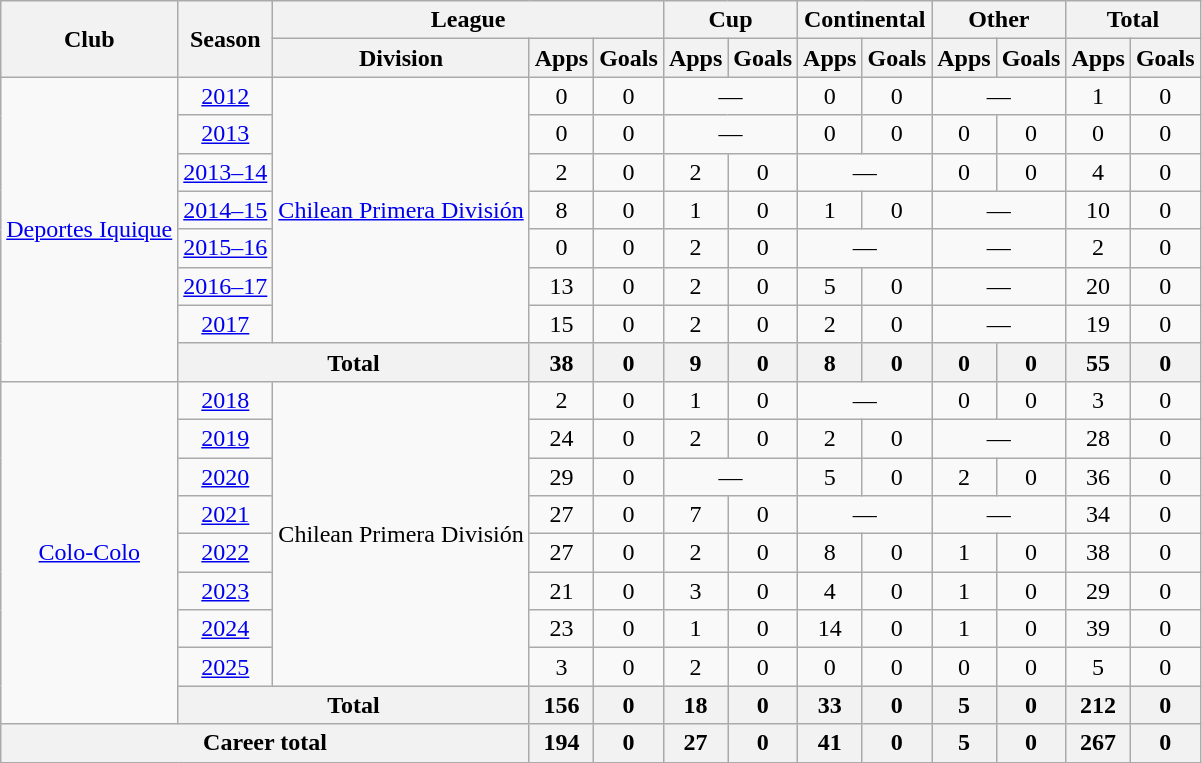<table class="wikitable" style="text-align:center">
<tr>
<th rowspan="2">Club</th>
<th rowspan="2">Season</th>
<th colspan="3">League</th>
<th colspan="2">Cup</th>
<th colspan="2">Continental</th>
<th colspan="2">Other</th>
<th colspan="2">Total</th>
</tr>
<tr>
<th>Division</th>
<th>Apps</th>
<th>Goals</th>
<th>Apps</th>
<th>Goals</th>
<th>Apps</th>
<th>Goals</th>
<th>Apps</th>
<th>Goals</th>
<th>Apps</th>
<th>Goals</th>
</tr>
<tr>
<td rowspan="8"><a href='#'>Deportes Iquique</a></td>
<td><a href='#'>2012</a></td>
<td rowspan="7"><a href='#'>Chilean Primera División</a></td>
<td>0</td>
<td>0</td>
<td colspan="2">—</td>
<td>0</td>
<td>0</td>
<td colspan="2">—</td>
<td>1</td>
<td>0</td>
</tr>
<tr>
<td><a href='#'>2013</a></td>
<td>0</td>
<td>0</td>
<td colspan="2">—</td>
<td>0</td>
<td>0</td>
<td>0</td>
<td>0</td>
<td>0</td>
<td>0</td>
</tr>
<tr>
<td><a href='#'>2013–14</a></td>
<td>2</td>
<td>0</td>
<td>2</td>
<td>0</td>
<td colspan="2">—</td>
<td>0</td>
<td>0</td>
<td>4</td>
<td>0</td>
</tr>
<tr>
<td><a href='#'>2014–15</a></td>
<td>8</td>
<td>0</td>
<td>1</td>
<td>0</td>
<td>1</td>
<td>0</td>
<td colspan="2">—</td>
<td>10</td>
<td>0</td>
</tr>
<tr>
<td><a href='#'>2015–16</a></td>
<td>0</td>
<td>0</td>
<td>2</td>
<td>0</td>
<td colspan="2">—</td>
<td colspan="2">—</td>
<td>2</td>
<td>0</td>
</tr>
<tr>
<td><a href='#'>2016–17</a></td>
<td>13</td>
<td>0</td>
<td>2</td>
<td>0</td>
<td>5</td>
<td>0</td>
<td colspan="2">—</td>
<td>20</td>
<td>0</td>
</tr>
<tr>
<td><a href='#'>2017</a></td>
<td>15</td>
<td>0</td>
<td>2</td>
<td>0</td>
<td>2</td>
<td>0</td>
<td colspan="2">—</td>
<td>19</td>
<td>0</td>
</tr>
<tr>
<th colspan="2">Total</th>
<th>38</th>
<th>0</th>
<th>9</th>
<th>0</th>
<th>8</th>
<th>0</th>
<th>0</th>
<th>0</th>
<th>55</th>
<th>0</th>
</tr>
<tr>
<td rowspan="9"><a href='#'>Colo-Colo</a></td>
<td><a href='#'>2018</a></td>
<td rowspan="8">Chilean Primera División</td>
<td>2</td>
<td>0</td>
<td>1</td>
<td>0</td>
<td colspan="2">—</td>
<td>0</td>
<td>0</td>
<td>3</td>
<td>0</td>
</tr>
<tr>
<td><a href='#'>2019</a></td>
<td>24</td>
<td>0</td>
<td>2</td>
<td>0</td>
<td>2</td>
<td>0</td>
<td colspan="2">—</td>
<td>28</td>
<td>0</td>
</tr>
<tr>
<td><a href='#'>2020</a></td>
<td>29</td>
<td>0</td>
<td colspan="2">—</td>
<td>5</td>
<td>0</td>
<td>2</td>
<td>0</td>
<td>36</td>
<td>0</td>
</tr>
<tr>
<td><a href='#'>2021</a></td>
<td>27</td>
<td>0</td>
<td>7</td>
<td>0</td>
<td colspan="2">—</td>
<td colspan="2">—</td>
<td>34</td>
<td>0</td>
</tr>
<tr>
<td><a href='#'>2022</a></td>
<td>27</td>
<td>0</td>
<td>2</td>
<td>0</td>
<td>8</td>
<td>0</td>
<td>1</td>
<td>0</td>
<td>38</td>
<td>0</td>
</tr>
<tr>
<td><a href='#'>2023</a></td>
<td>21</td>
<td>0</td>
<td>3</td>
<td>0</td>
<td>4</td>
<td>0</td>
<td>1</td>
<td>0</td>
<td>29</td>
<td>0</td>
</tr>
<tr>
<td><a href='#'>2024</a></td>
<td>23</td>
<td>0</td>
<td>1</td>
<td>0</td>
<td>14</td>
<td>0</td>
<td>1</td>
<td>0</td>
<td>39</td>
<td>0</td>
</tr>
<tr>
<td><a href='#'>2025</a></td>
<td>3</td>
<td>0</td>
<td>2</td>
<td>0</td>
<td>0</td>
<td>0</td>
<td>0</td>
<td>0</td>
<td>5</td>
<td>0</td>
</tr>
<tr>
<th colspan="2">Total</th>
<th>156</th>
<th>0</th>
<th>18</th>
<th>0</th>
<th>33</th>
<th>0</th>
<th>5</th>
<th>0</th>
<th>212</th>
<th>0</th>
</tr>
<tr>
<th colspan="3">Career total</th>
<th>194</th>
<th>0</th>
<th>27</th>
<th>0</th>
<th>41</th>
<th>0</th>
<th>5</th>
<th>0</th>
<th>267</th>
<th>0</th>
</tr>
</table>
